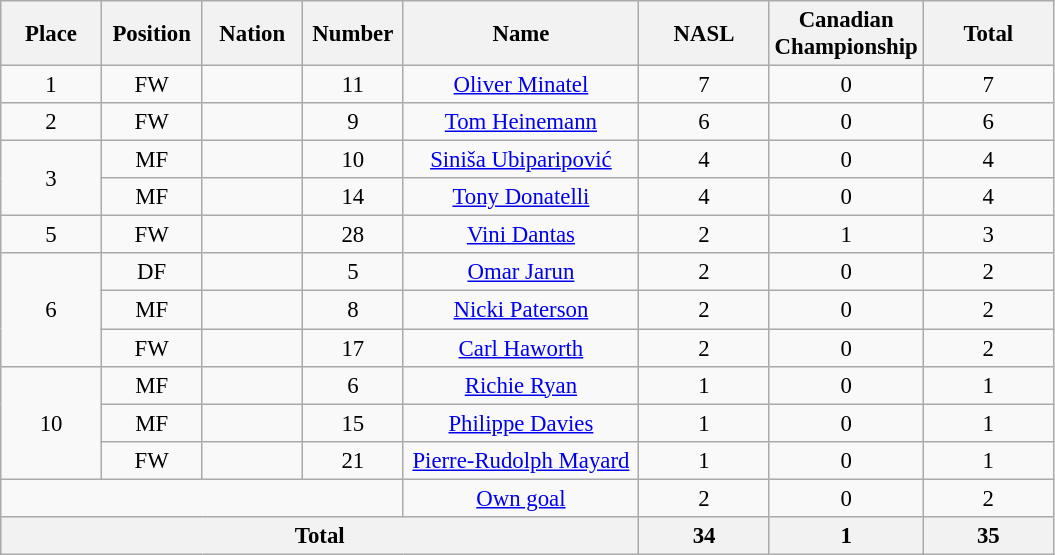<table class="sortable wikitable" style="font-size: 95%; text-align: center;">
<tr>
<th width=60>Place</th>
<th width=60>Position</th>
<th width=60>Nation</th>
<th width=60>Number</th>
<th width=150>Name</th>
<th width=80>NASL</th>
<th width=80>Canadian Championship</th>
<th width=80>Total</th>
</tr>
<tr>
<td>1</td>
<td>FW</td>
<td></td>
<td>11</td>
<td><a href='#'>Oliver Minatel</a></td>
<td>7</td>
<td>0</td>
<td>7</td>
</tr>
<tr>
<td>2</td>
<td>FW</td>
<td></td>
<td>9</td>
<td><a href='#'>Tom Heinemann</a></td>
<td>6</td>
<td>0</td>
<td>6</td>
</tr>
<tr>
<td rowspan="2">3</td>
<td>MF</td>
<td></td>
<td>10</td>
<td><a href='#'>Siniša Ubiparipović</a></td>
<td>4</td>
<td>0</td>
<td>4</td>
</tr>
<tr>
<td>MF</td>
<td></td>
<td>14</td>
<td><a href='#'>Tony Donatelli</a></td>
<td>4</td>
<td>0</td>
<td>4</td>
</tr>
<tr>
<td>5</td>
<td>FW</td>
<td></td>
<td>28</td>
<td><a href='#'>Vini Dantas</a></td>
<td>2</td>
<td>1</td>
<td>3</td>
</tr>
<tr>
<td rowspan="3">6</td>
<td>DF</td>
<td></td>
<td>5</td>
<td><a href='#'>Omar Jarun</a></td>
<td>2</td>
<td>0</td>
<td>2</td>
</tr>
<tr>
<td>MF</td>
<td></td>
<td>8</td>
<td><a href='#'>Nicki Paterson</a></td>
<td>2</td>
<td>0</td>
<td>2</td>
</tr>
<tr>
<td>FW</td>
<td></td>
<td>17</td>
<td><a href='#'>Carl Haworth</a></td>
<td>2</td>
<td>0</td>
<td>2</td>
</tr>
<tr>
<td rowspan="3">10</td>
<td>MF</td>
<td></td>
<td>6</td>
<td><a href='#'>Richie Ryan</a></td>
<td>1</td>
<td>0</td>
<td>1</td>
</tr>
<tr>
<td>MF</td>
<td></td>
<td>15</td>
<td><a href='#'>Philippe Davies</a></td>
<td>1</td>
<td>0</td>
<td>1</td>
</tr>
<tr>
<td>FW</td>
<td></td>
<td>21</td>
<td><a href='#'>Pierre-Rudolph Mayard</a></td>
<td>1</td>
<td>0</td>
<td>1</td>
</tr>
<tr>
<td colspan="4"></td>
<td><a href='#'>Own goal</a></td>
<td>2</td>
<td>0</td>
<td>2</td>
</tr>
<tr>
<th colspan=5>Total</th>
<th>34</th>
<th>1</th>
<th>35</th>
</tr>
</table>
